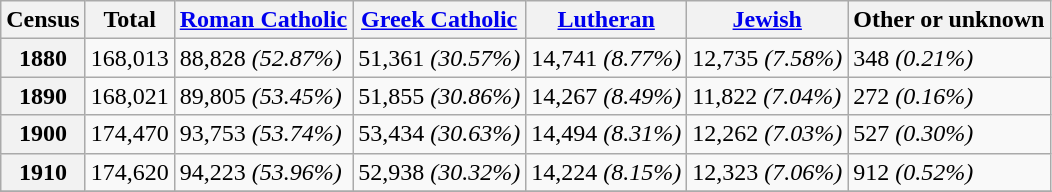<table class="wikitable">
<tr>
<th>Census</th>
<th>Total</th>
<th><a href='#'>Roman Catholic</a></th>
<th><a href='#'>Greek Catholic</a></th>
<th><a href='#'>Lutheran</a></th>
<th><a href='#'>Jewish</a></th>
<th>Other or unknown</th>
</tr>
<tr>
<th>1880</th>
<td>168,013</td>
<td>88,828 <em>(52.87%)</em></td>
<td>51,361 <em>(30.57%)</em></td>
<td>14,741 <em>(8.77%)</em></td>
<td>12,735 <em>(7.58%)</em></td>
<td>348 <em>(0.21%)</em></td>
</tr>
<tr>
<th>1890</th>
<td>168,021</td>
<td>89,805 <em>(53.45%)</em></td>
<td>51,855 <em>(30.86%)</em></td>
<td>14,267 <em>(8.49%)</em></td>
<td>11,822 <em>(7.04%)</em></td>
<td>272 <em>(0.16%)</em></td>
</tr>
<tr>
<th>1900</th>
<td>174,470</td>
<td>93,753 <em>(53.74%)</em></td>
<td>53,434 <em>(30.63%)</em></td>
<td>14,494 <em>(8.31%)</em></td>
<td>12,262 <em>(7.03%)</em></td>
<td>527 <em>(0.30%)</em></td>
</tr>
<tr>
<th>1910</th>
<td>174,620</td>
<td>94,223 <em>(53.96%)</em></td>
<td>52,938 <em>(30.32%)</em></td>
<td>14,224 <em>(8.15%)</em></td>
<td>12,323 <em>(7.06%)</em></td>
<td>912 <em>(0.52%)</em></td>
</tr>
<tr>
</tr>
</table>
